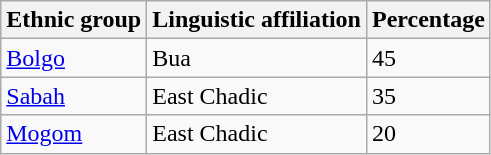<table class="wikitable">
<tr>
<th>Ethnic group</th>
<th>Linguistic affiliation</th>
<th>Percentage</th>
</tr>
<tr>
<td><a href='#'>Bolgo</a></td>
<td>Bua</td>
<td>45</td>
</tr>
<tr>
<td><a href='#'>Sabah</a></td>
<td>East Chadic</td>
<td>35</td>
</tr>
<tr>
<td><a href='#'>Mogom</a></td>
<td>East Chadic</td>
<td>20</td>
</tr>
</table>
